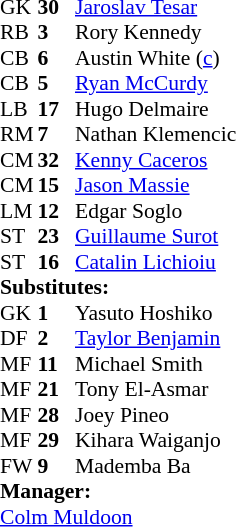<table style="font-size: 90%" cellspacing="0" cellpadding="0">
<tr>
<th width="25"></th>
<th width="25"></th>
</tr>
<tr>
<td>GK</td>
<td><strong>30</strong></td>
<td> <a href='#'>Jaroslav Tesar</a></td>
<td></td>
<td></td>
</tr>
<tr>
<td>RB</td>
<td><strong>3</strong></td>
<td> Rory Kennedy</td>
<td></td>
<td></td>
</tr>
<tr>
<td>CB</td>
<td><strong>6</strong></td>
<td> Austin White (<a href='#'>c</a>)</td>
<td></td>
<td></td>
</tr>
<tr>
<td>CB</td>
<td><strong>5</strong></td>
<td> <a href='#'>Ryan McCurdy</a></td>
<td></td>
<td></td>
</tr>
<tr>
<td>LB</td>
<td><strong>17</strong></td>
<td> Hugo Delmaire</td>
<td></td>
<td></td>
</tr>
<tr>
<td>RM</td>
<td><strong>7</strong></td>
<td> Nathan Klemencic</td>
<td></td>
<td></td>
</tr>
<tr>
<td>CM</td>
<td><strong>32</strong></td>
<td> <a href='#'>Kenny Caceros</a></td>
<td></td>
<td></td>
</tr>
<tr>
<td>CM</td>
<td><strong>15</strong></td>
<td> <a href='#'>Jason Massie</a></td>
<td></td>
<td></td>
</tr>
<tr>
<td>LM</td>
<td><strong>12</strong></td>
<td> Edgar Soglo</td>
<td></td>
<td></td>
</tr>
<tr>
<td>ST</td>
<td><strong>23</strong></td>
<td> <a href='#'>Guillaume Surot</a></td>
<td></td>
<td></td>
</tr>
<tr>
<td>ST</td>
<td><strong>16</strong></td>
<td> <a href='#'>Catalin Lichioiu</a></td>
<td></td>
<td></td>
</tr>
<tr>
<td colspan=3><strong>Substitutes:</strong></td>
</tr>
<tr>
<td>GK</td>
<td><strong>1</strong></td>
<td> Yasuto Hoshiko</td>
<td></td>
<td></td>
</tr>
<tr>
<td>DF</td>
<td><strong>2</strong></td>
<td> <a href='#'>Taylor Benjamin</a></td>
<td></td>
<td></td>
</tr>
<tr>
<td>MF</td>
<td><strong>11</strong></td>
<td> Michael Smith</td>
<td></td>
<td></td>
</tr>
<tr>
<td>MF</td>
<td><strong>21</strong></td>
<td> Tony El-Asmar</td>
<td></td>
<td></td>
</tr>
<tr>
<td>MF</td>
<td><strong>28</strong></td>
<td> Joey Pineo</td>
<td></td>
<td></td>
</tr>
<tr>
<td>MF</td>
<td><strong>29</strong></td>
<td> Kihara Waiganjo</td>
<td></td>
<td></td>
</tr>
<tr>
<td>FW</td>
<td><strong>9</strong></td>
<td> Mademba Ba</td>
<td></td>
<td></td>
</tr>
<tr>
<td colspan=3><strong>Manager:</strong></td>
</tr>
<tr>
<td colspan=4> <a href='#'>Colm Muldoon</a></td>
</tr>
</table>
